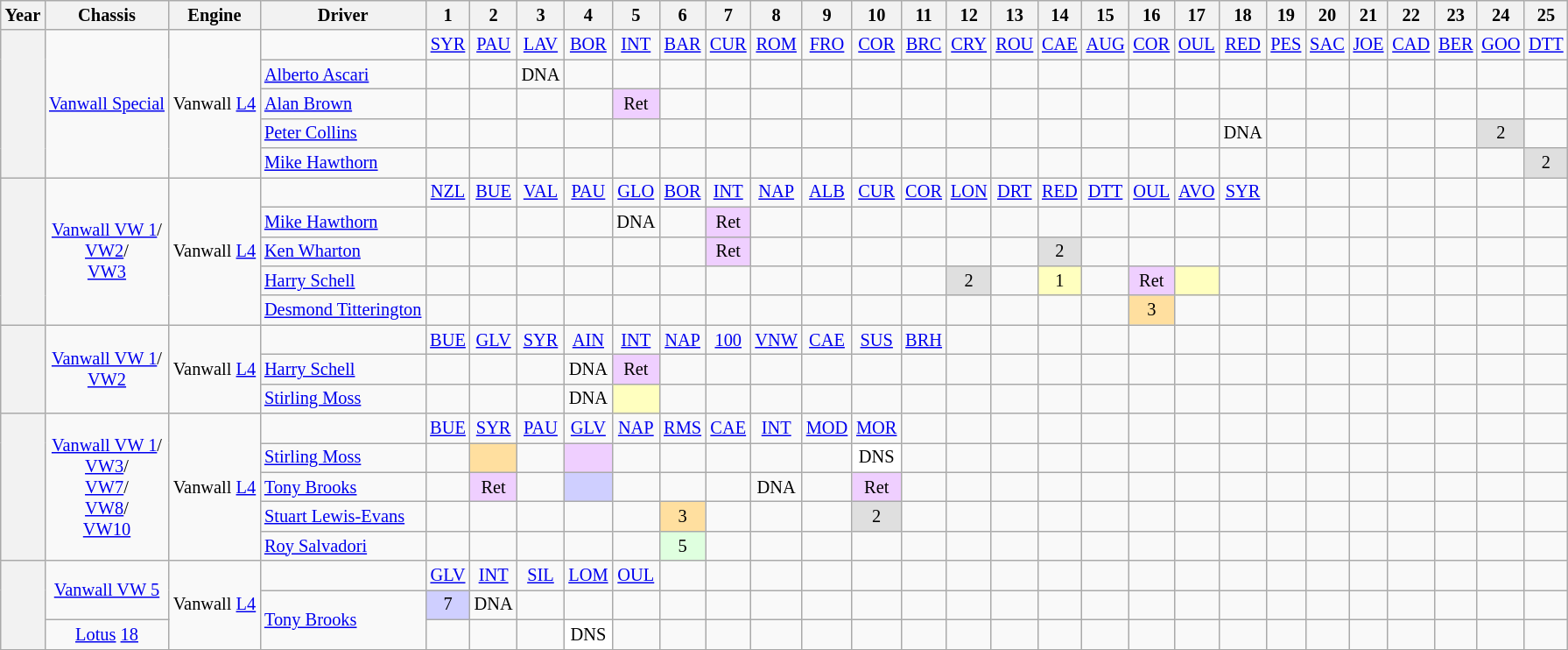<table class="wikitable" style="text-align:center; font-size:85%">
<tr>
<th>Year</th>
<th>Chassis</th>
<th>Engine</th>
<th>Driver</th>
<th>1</th>
<th>2</th>
<th>3</th>
<th>4</th>
<th>5</th>
<th>6</th>
<th>7</th>
<th>8</th>
<th>9</th>
<th>10</th>
<th>11</th>
<th>12</th>
<th>13</th>
<th>14</th>
<th>15</th>
<th>16</th>
<th>17</th>
<th>18</th>
<th>19</th>
<th>20</th>
<th>21</th>
<th>22</th>
<th>23</th>
<th>24</th>
<th>25</th>
</tr>
<tr>
<th rowspan="5"></th>
<td rowspan="5"><a href='#'>Vanwall Special</a></td>
<td rowspan="5">Vanwall <a href='#'>L4</a></td>
<td></td>
<td><a href='#'>SYR</a></td>
<td><a href='#'>PAU</a></td>
<td><a href='#'>LAV</a></td>
<td><a href='#'>BOR</a></td>
<td><a href='#'>INT</a></td>
<td><a href='#'>BAR</a></td>
<td><a href='#'>CUR</a></td>
<td><a href='#'>ROM</a></td>
<td><a href='#'>FRO</a></td>
<td><a href='#'>COR</a></td>
<td><a href='#'>BRC</a></td>
<td><a href='#'>CRY</a></td>
<td><a href='#'>ROU</a></td>
<td><a href='#'>CAE</a></td>
<td><a href='#'>AUG</a></td>
<td><a href='#'>COR</a></td>
<td><a href='#'>OUL</a></td>
<td><a href='#'>RED</a></td>
<td><a href='#'>PES</a></td>
<td><a href='#'>SAC</a></td>
<td><a href='#'>JOE</a></td>
<td><a href='#'>CAD</a></td>
<td><a href='#'>BER</a></td>
<td><a href='#'>GOO</a></td>
<td><a href='#'>DTT</a></td>
</tr>
<tr>
<td align="left"> <a href='#'>Alberto Ascari</a></td>
<td></td>
<td></td>
<td>DNA</td>
<td></td>
<td></td>
<td></td>
<td></td>
<td></td>
<td></td>
<td></td>
<td></td>
<td></td>
<td></td>
<td></td>
<td></td>
<td></td>
<td></td>
<td></td>
<td></td>
<td></td>
<td></td>
<td></td>
<td></td>
<td></td>
<td></td>
</tr>
<tr>
<td align="left"> <a href='#'>Alan Brown</a></td>
<td></td>
<td></td>
<td></td>
<td></td>
<td style="background:#EFCFFF;">Ret</td>
<td></td>
<td></td>
<td></td>
<td></td>
<td></td>
<td></td>
<td></td>
<td></td>
<td></td>
<td></td>
<td></td>
<td></td>
<td></td>
<td></td>
<td></td>
<td></td>
<td></td>
<td></td>
<td></td>
<td></td>
</tr>
<tr>
<td align="left"> <a href='#'>Peter Collins</a></td>
<td></td>
<td></td>
<td></td>
<td></td>
<td></td>
<td></td>
<td></td>
<td></td>
<td></td>
<td></td>
<td></td>
<td></td>
<td></td>
<td></td>
<td></td>
<td></td>
<td></td>
<td>DNA</td>
<td></td>
<td></td>
<td></td>
<td></td>
<td></td>
<td style="background:#DFDFDF;">2</td>
<td></td>
</tr>
<tr>
<td align="left"> <a href='#'>Mike Hawthorn</a></td>
<td></td>
<td></td>
<td></td>
<td></td>
<td></td>
<td></td>
<td></td>
<td></td>
<td></td>
<td></td>
<td></td>
<td></td>
<td></td>
<td></td>
<td></td>
<td></td>
<td></td>
<td></td>
<td></td>
<td></td>
<td></td>
<td></td>
<td></td>
<td></td>
<td style="background:#DFDFDF;">2</td>
</tr>
<tr>
<th rowspan="5"></th>
<td rowspan="5"><a href='#'>Vanwall VW 1</a>/<br><a href='#'>VW2</a>/<br><a href='#'>VW3</a></td>
<td rowspan="5">Vanwall <a href='#'>L4</a></td>
<td></td>
<td><a href='#'>NZL</a></td>
<td><a href='#'>BUE</a></td>
<td><a href='#'>VAL</a></td>
<td><a href='#'>PAU</a></td>
<td><a href='#'>GLO</a></td>
<td><a href='#'>BOR</a></td>
<td><a href='#'>INT</a></td>
<td><a href='#'>NAP</a></td>
<td><a href='#'>ALB</a></td>
<td><a href='#'>CUR</a></td>
<td><a href='#'>COR</a></td>
<td><a href='#'>LON</a></td>
<td><a href='#'>DRT</a></td>
<td><a href='#'>RED</a></td>
<td><a href='#'>DTT</a></td>
<td><a href='#'>OUL</a></td>
<td><a href='#'>AVO</a></td>
<td><a href='#'>SYR</a></td>
<td></td>
<td></td>
<td></td>
<td></td>
<td></td>
<td></td>
<td></td>
</tr>
<tr>
<td align="left"> <a href='#'>Mike Hawthorn</a></td>
<td></td>
<td></td>
<td></td>
<td></td>
<td>DNA</td>
<td></td>
<td style="background:#EFCFFF;">Ret</td>
<td></td>
<td></td>
<td></td>
<td></td>
<td></td>
<td></td>
<td></td>
<td></td>
<td></td>
<td></td>
<td></td>
<td></td>
<td></td>
<td></td>
<td></td>
<td></td>
<td></td>
<td></td>
</tr>
<tr>
<td align="left"> <a href='#'>Ken Wharton</a></td>
<td></td>
<td></td>
<td></td>
<td></td>
<td></td>
<td></td>
<td style="background:#EFCFFF;">Ret</td>
<td></td>
<td></td>
<td></td>
<td></td>
<td></td>
<td></td>
<td style="background:#DFDFDF;">2</td>
<td></td>
<td></td>
<td></td>
<td></td>
<td></td>
<td></td>
<td></td>
<td></td>
<td></td>
<td></td>
<td></td>
</tr>
<tr>
<td align="left"> <a href='#'>Harry Schell</a></td>
<td></td>
<td></td>
<td></td>
<td></td>
<td></td>
<td></td>
<td></td>
<td></td>
<td></td>
<td></td>
<td></td>
<td style="background:#DFDFDF;">2</td>
<td></td>
<td style="background:#FFFFBF;">1</td>
<td></td>
<td style="background:#EFCFFF;">Ret</td>
<td style="background:#FFFFBF;"></td>
<td></td>
<td></td>
<td></td>
<td></td>
<td></td>
<td></td>
<td></td>
<td></td>
</tr>
<tr>
<td align="left"> <a href='#'>Desmond Titterington</a></td>
<td></td>
<td></td>
<td></td>
<td></td>
<td></td>
<td></td>
<td></td>
<td></td>
<td></td>
<td></td>
<td></td>
<td></td>
<td></td>
<td></td>
<td></td>
<td style="background:#FFDF9F;">3</td>
<td></td>
<td></td>
<td></td>
<td></td>
<td></td>
<td></td>
<td></td>
<td></td>
<td></td>
</tr>
<tr>
<th rowspan="3"></th>
<td rowspan="3"><a href='#'>Vanwall VW 1</a>/<br><a href='#'>VW2</a></td>
<td rowspan="3">Vanwall <a href='#'>L4</a></td>
<td></td>
<td><a href='#'>BUE</a></td>
<td><a href='#'>GLV</a></td>
<td><a href='#'>SYR</a></td>
<td><a href='#'>AIN</a></td>
<td><a href='#'>INT</a></td>
<td><a href='#'>NAP</a></td>
<td><a href='#'>100</a></td>
<td><a href='#'>VNW</a></td>
<td><a href='#'>CAE</a></td>
<td><a href='#'>SUS</a></td>
<td><a href='#'>BRH</a></td>
<td></td>
<td></td>
<td></td>
<td></td>
<td></td>
<td></td>
<td></td>
<td></td>
<td></td>
<td></td>
<td></td>
<td></td>
<td></td>
<td></td>
</tr>
<tr>
<td align="left"> <a href='#'>Harry Schell</a></td>
<td></td>
<td></td>
<td></td>
<td>DNA</td>
<td style="background:#EFCFFF;">Ret</td>
<td></td>
<td></td>
<td></td>
<td></td>
<td></td>
<td></td>
<td></td>
<td></td>
<td></td>
<td></td>
<td></td>
<td></td>
<td></td>
<td></td>
<td></td>
<td></td>
<td></td>
<td></td>
<td></td>
<td></td>
</tr>
<tr>
<td align="left"> <a href='#'>Stirling Moss</a></td>
<td></td>
<td></td>
<td></td>
<td>DNA</td>
<td style="background:#FFFFBF;"></td>
<td></td>
<td></td>
<td></td>
<td></td>
<td></td>
<td></td>
<td></td>
<td></td>
<td></td>
<td></td>
<td></td>
<td></td>
<td></td>
<td></td>
<td></td>
<td></td>
<td></td>
<td></td>
<td></td>
<td></td>
</tr>
<tr>
<th rowspan="5"></th>
<td rowspan="5"><a href='#'>Vanwall VW 1</a>/<br><a href='#'>VW3</a>/<br><a href='#'>VW7</a>/<br><a href='#'>VW8</a>/<br><a href='#'>VW10</a></td>
<td rowspan="5">Vanwall <a href='#'>L4</a></td>
<td></td>
<td><a href='#'>BUE</a></td>
<td><a href='#'>SYR</a></td>
<td><a href='#'>PAU</a></td>
<td><a href='#'>GLV</a></td>
<td><a href='#'>NAP</a></td>
<td><a href='#'>RMS</a></td>
<td><a href='#'>CAE</a></td>
<td><a href='#'>INT</a></td>
<td><a href='#'>MOD</a></td>
<td><a href='#'>MOR</a></td>
<td></td>
<td></td>
<td></td>
<td></td>
<td></td>
<td></td>
<td></td>
<td></td>
<td></td>
<td></td>
<td></td>
<td></td>
<td></td>
<td></td>
<td></td>
</tr>
<tr>
<td align="left"> <a href='#'>Stirling Moss</a></td>
<td></td>
<td style="background:#FFDF9F;"></td>
<td></td>
<td style="background:#EFCFFF;"></td>
<td></td>
<td></td>
<td></td>
<td></td>
<td></td>
<td style="background:#FFFFFF;">DNS</td>
<td></td>
<td></td>
<td></td>
<td></td>
<td></td>
<td></td>
<td></td>
<td></td>
<td></td>
<td></td>
<td></td>
<td></td>
<td></td>
<td></td>
<td></td>
</tr>
<tr>
<td align="left"> <a href='#'>Tony Brooks</a></td>
<td></td>
<td style="background:#EFCFFF;">Ret</td>
<td></td>
<td style="background:#CFCFFF;"></td>
<td></td>
<td></td>
<td></td>
<td>DNA</td>
<td></td>
<td style="background:#EFCFFF;">Ret</td>
<td></td>
<td></td>
<td></td>
<td></td>
<td></td>
<td></td>
<td></td>
<td></td>
<td></td>
<td></td>
<td></td>
<td></td>
<td></td>
<td></td>
<td></td>
</tr>
<tr>
<td align="left"> <a href='#'>Stuart Lewis-Evans</a></td>
<td></td>
<td></td>
<td></td>
<td></td>
<td></td>
<td style="background:#FFDF9F;">3</td>
<td></td>
<td></td>
<td></td>
<td style="background:#DFDFDF;">2</td>
<td></td>
<td></td>
<td></td>
<td></td>
<td></td>
<td></td>
<td></td>
<td></td>
<td></td>
<td></td>
<td></td>
<td></td>
<td></td>
<td></td>
<td></td>
</tr>
<tr>
<td align="left"> <a href='#'>Roy Salvadori</a></td>
<td></td>
<td></td>
<td></td>
<td></td>
<td></td>
<td style="background:#DFFFDF;">5</td>
<td></td>
<td></td>
<td></td>
<td></td>
<td></td>
<td></td>
<td></td>
<td></td>
<td></td>
<td></td>
<td></td>
<td></td>
<td></td>
<td></td>
<td></td>
<td></td>
<td></td>
<td></td>
<td></td>
</tr>
<tr>
<th rowspan="3"></th>
<td rowspan="2"><a href='#'>Vanwall VW 5</a></td>
<td rowspan="3">Vanwall <a href='#'>L4</a></td>
<td></td>
<td><a href='#'>GLV</a></td>
<td><a href='#'>INT</a></td>
<td><a href='#'>SIL</a></td>
<td><a href='#'>LOM</a></td>
<td><a href='#'>OUL</a></td>
<td></td>
<td></td>
<td></td>
<td></td>
<td></td>
<td></td>
<td></td>
<td></td>
<td></td>
<td></td>
<td></td>
<td></td>
<td></td>
<td></td>
<td></td>
<td></td>
<td></td>
<td></td>
<td></td>
<td></td>
</tr>
<tr>
<td align="left" rowspan="2"> <a href='#'>Tony Brooks</a></td>
<td style="background-color:#CFCFFF">7</td>
<td>DNA</td>
<td></td>
<td></td>
<td></td>
<td></td>
<td></td>
<td></td>
<td></td>
<td></td>
<td></td>
<td></td>
<td></td>
<td></td>
<td></td>
<td></td>
<td></td>
<td></td>
<td></td>
<td></td>
<td></td>
<td></td>
<td></td>
<td></td>
<td></td>
</tr>
<tr>
<td><a href='#'>Lotus</a> <a href='#'>18</a></td>
<td></td>
<td></td>
<td></td>
<td style="background:#FFFFFF;">DNS</td>
<td></td>
<td></td>
<td></td>
<td></td>
<td></td>
<td></td>
<td></td>
<td></td>
<td></td>
<td></td>
<td></td>
<td></td>
<td></td>
<td></td>
<td></td>
<td></td>
<td></td>
<td></td>
<td></td>
<td></td>
<td></td>
</tr>
<tr>
</tr>
</table>
